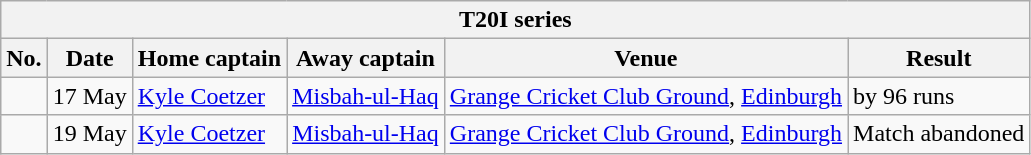<table class="wikitable">
<tr>
<th colspan="9">T20I series</th>
</tr>
<tr>
<th>No.</th>
<th>Date</th>
<th>Home captain</th>
<th>Away captain</th>
<th>Venue</th>
<th>Result</th>
</tr>
<tr>
<td></td>
<td>17 May</td>
<td><a href='#'>Kyle Coetzer</a></td>
<td><a href='#'>Misbah-ul-Haq</a></td>
<td><a href='#'>Grange Cricket Club Ground</a>, <a href='#'>Edinburgh</a></td>
<td> by 96 runs</td>
</tr>
<tr>
<td></td>
<td>19 May</td>
<td><a href='#'>Kyle Coetzer</a></td>
<td><a href='#'>Misbah-ul-Haq</a></td>
<td><a href='#'>Grange Cricket Club Ground</a>, <a href='#'>Edinburgh</a></td>
<td>Match abandoned</td>
</tr>
</table>
